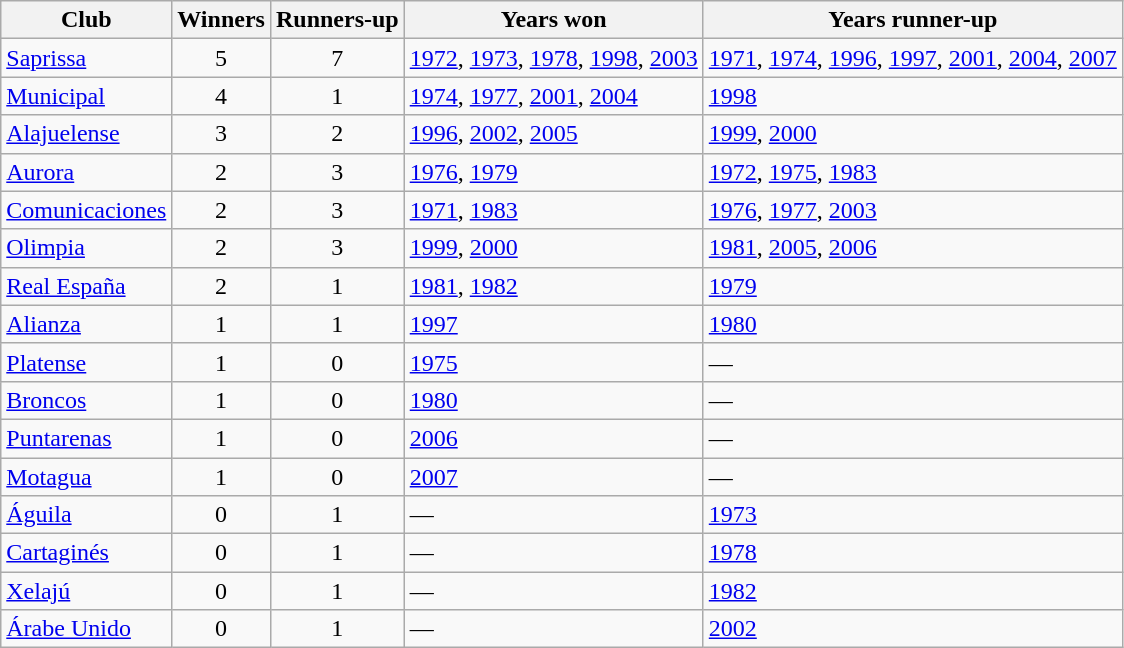<table class="wikitable">
<tr>
<th>Club</th>
<th>Winners</th>
<th>Runners-up</th>
<th>Years won</th>
<th>Years runner-up</th>
</tr>
<tr>
<td> <a href='#'>Saprissa</a></td>
<td align=center>5</td>
<td align=center>7</td>
<td><a href='#'>1972</a>, <a href='#'>1973</a>, <a href='#'>1978</a>, <a href='#'>1998</a>, <a href='#'>2003</a></td>
<td><a href='#'>1971</a>, <a href='#'>1974</a>, <a href='#'>1996</a>, <a href='#'>1997</a>, <a href='#'>2001</a>, <a href='#'>2004</a>, <a href='#'>2007</a></td>
</tr>
<tr>
<td> <a href='#'>Municipal</a></td>
<td align=center>4</td>
<td align=center>1</td>
<td><a href='#'>1974</a>, <a href='#'>1977</a>, <a href='#'>2001</a>, <a href='#'>2004</a></td>
<td><a href='#'>1998</a></td>
</tr>
<tr>
<td> <a href='#'>Alajuelense</a></td>
<td align=center>3</td>
<td align=center>2</td>
<td><a href='#'>1996</a>, <a href='#'>2002</a>, <a href='#'>2005</a></td>
<td><a href='#'>1999</a>, <a href='#'>2000</a></td>
</tr>
<tr>
<td> <a href='#'>Aurora</a></td>
<td align=center>2</td>
<td align=center>3</td>
<td><a href='#'>1976</a>, <a href='#'>1979</a></td>
<td><a href='#'>1972</a>, <a href='#'>1975</a>, <a href='#'>1983</a></td>
</tr>
<tr>
<td> <a href='#'>Comunicaciones</a></td>
<td align=center>2</td>
<td align=center>3</td>
<td><a href='#'>1971</a>, <a href='#'>1983</a></td>
<td><a href='#'>1976</a>, <a href='#'>1977</a>, <a href='#'>2003</a></td>
</tr>
<tr>
<td> <a href='#'>Olimpia</a></td>
<td align=center>2</td>
<td align=center>3</td>
<td><a href='#'>1999</a>, <a href='#'>2000</a></td>
<td><a href='#'>1981</a>, <a href='#'>2005</a>, <a href='#'>2006</a></td>
</tr>
<tr>
<td> <a href='#'>Real España</a></td>
<td align=center>2</td>
<td align=center>1</td>
<td><a href='#'>1981</a>, <a href='#'>1982</a></td>
<td><a href='#'>1979</a></td>
</tr>
<tr>
<td> <a href='#'>Alianza</a></td>
<td align=center>1</td>
<td align=center>1</td>
<td><a href='#'>1997</a></td>
<td><a href='#'>1980</a></td>
</tr>
<tr>
<td> <a href='#'>Platense</a></td>
<td align=center>1</td>
<td align=center>0</td>
<td><a href='#'>1975</a></td>
<td>—</td>
</tr>
<tr>
<td> <a href='#'>Broncos</a></td>
<td align=center>1</td>
<td align=center>0</td>
<td><a href='#'>1980</a></td>
<td>—</td>
</tr>
<tr>
<td> <a href='#'>Puntarenas</a></td>
<td align=center>1</td>
<td align=center>0</td>
<td><a href='#'>2006</a></td>
<td>—</td>
</tr>
<tr>
<td> <a href='#'>Motagua</a></td>
<td align=center>1</td>
<td align=center>0</td>
<td><a href='#'>2007</a></td>
<td>—</td>
</tr>
<tr>
<td> <a href='#'>Águila</a></td>
<td align=center>0</td>
<td align=center>1</td>
<td>—</td>
<td><a href='#'>1973</a></td>
</tr>
<tr>
<td> <a href='#'>Cartaginés</a></td>
<td align=center>0</td>
<td align=center>1</td>
<td>—</td>
<td><a href='#'>1978</a></td>
</tr>
<tr>
<td> <a href='#'>Xelajú</a></td>
<td align=center>0</td>
<td align=center>1</td>
<td>—</td>
<td><a href='#'>1982</a></td>
</tr>
<tr>
<td> <a href='#'>Árabe Unido</a></td>
<td align=center>0</td>
<td align=center>1</td>
<td>—</td>
<td><a href='#'>2002</a></td>
</tr>
</table>
